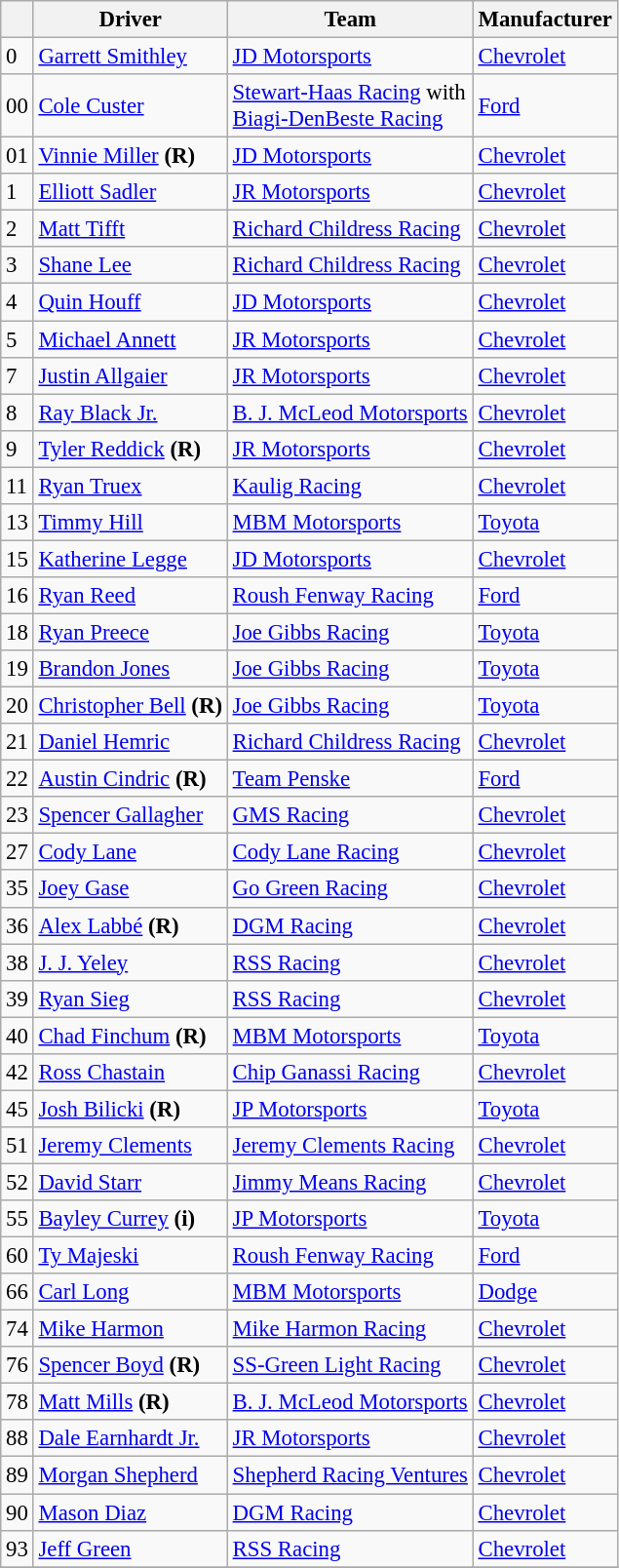<table class="wikitable" style="font-size:95%">
<tr>
<th></th>
<th>Driver</th>
<th>Team</th>
<th>Manufacturer</th>
</tr>
<tr>
<td>0</td>
<td><a href='#'>Garrett Smithley</a></td>
<td><a href='#'>JD Motorsports</a></td>
<td><a href='#'>Chevrolet</a></td>
</tr>
<tr>
<td>00</td>
<td><a href='#'>Cole Custer</a></td>
<td><a href='#'>Stewart-Haas Racing</a> with <br> <a href='#'>Biagi-DenBeste Racing</a></td>
<td><a href='#'>Ford</a></td>
</tr>
<tr>
<td>01</td>
<td><a href='#'>Vinnie Miller</a> <strong>(R)</strong></td>
<td><a href='#'>JD Motorsports</a></td>
<td><a href='#'>Chevrolet</a></td>
</tr>
<tr>
<td>1</td>
<td><a href='#'>Elliott Sadler</a></td>
<td><a href='#'>JR Motorsports</a></td>
<td><a href='#'>Chevrolet</a></td>
</tr>
<tr>
<td>2</td>
<td><a href='#'>Matt Tifft</a></td>
<td><a href='#'>Richard Childress Racing</a></td>
<td><a href='#'>Chevrolet</a></td>
</tr>
<tr>
<td>3</td>
<td><a href='#'>Shane Lee</a></td>
<td><a href='#'>Richard Childress Racing</a></td>
<td><a href='#'>Chevrolet</a></td>
</tr>
<tr>
<td>4</td>
<td><a href='#'>Quin Houff</a></td>
<td><a href='#'>JD Motorsports</a></td>
<td><a href='#'>Chevrolet</a></td>
</tr>
<tr>
<td>5</td>
<td><a href='#'>Michael Annett</a></td>
<td><a href='#'>JR Motorsports</a></td>
<td><a href='#'>Chevrolet</a></td>
</tr>
<tr>
<td>7</td>
<td><a href='#'>Justin Allgaier</a></td>
<td><a href='#'>JR Motorsports</a></td>
<td><a href='#'>Chevrolet</a></td>
</tr>
<tr>
<td>8</td>
<td><a href='#'>Ray Black Jr.</a></td>
<td><a href='#'>B. J. McLeod Motorsports</a></td>
<td><a href='#'>Chevrolet</a></td>
</tr>
<tr>
<td>9</td>
<td><a href='#'>Tyler Reddick</a> <strong>(R)</strong></td>
<td><a href='#'>JR Motorsports</a></td>
<td><a href='#'>Chevrolet</a></td>
</tr>
<tr>
<td>11</td>
<td><a href='#'>Ryan Truex</a></td>
<td><a href='#'>Kaulig Racing</a></td>
<td><a href='#'>Chevrolet</a></td>
</tr>
<tr>
<td>13</td>
<td><a href='#'>Timmy Hill</a></td>
<td><a href='#'>MBM Motorsports</a></td>
<td><a href='#'>Toyota</a></td>
</tr>
<tr>
<td>15</td>
<td><a href='#'>Katherine Legge</a></td>
<td><a href='#'>JD Motorsports</a></td>
<td><a href='#'>Chevrolet</a></td>
</tr>
<tr>
<td>16</td>
<td><a href='#'>Ryan Reed</a></td>
<td><a href='#'>Roush Fenway Racing</a></td>
<td><a href='#'>Ford</a></td>
</tr>
<tr>
<td>18</td>
<td><a href='#'>Ryan Preece</a></td>
<td><a href='#'>Joe Gibbs Racing</a></td>
<td><a href='#'>Toyota</a></td>
</tr>
<tr>
<td>19</td>
<td><a href='#'>Brandon Jones</a></td>
<td><a href='#'>Joe Gibbs Racing</a></td>
<td><a href='#'>Toyota</a></td>
</tr>
<tr>
<td>20</td>
<td><a href='#'>Christopher Bell</a> <strong>(R)</strong></td>
<td><a href='#'>Joe Gibbs Racing</a></td>
<td><a href='#'>Toyota</a></td>
</tr>
<tr>
<td>21</td>
<td><a href='#'>Daniel Hemric</a></td>
<td><a href='#'>Richard Childress Racing</a></td>
<td><a href='#'>Chevrolet</a></td>
</tr>
<tr>
<td>22</td>
<td><a href='#'>Austin Cindric</a> <strong>(R)</strong></td>
<td><a href='#'>Team Penske</a></td>
<td><a href='#'>Ford</a></td>
</tr>
<tr>
<td>23</td>
<td><a href='#'>Spencer Gallagher</a></td>
<td><a href='#'>GMS Racing</a></td>
<td><a href='#'>Chevrolet</a></td>
</tr>
<tr>
<td>27</td>
<td><a href='#'>Cody Lane</a></td>
<td><a href='#'>Cody Lane Racing</a></td>
<td><a href='#'>Chevrolet</a></td>
</tr>
<tr>
<td>35</td>
<td><a href='#'>Joey Gase</a></td>
<td><a href='#'>Go Green Racing</a></td>
<td><a href='#'>Chevrolet</a></td>
</tr>
<tr>
<td>36</td>
<td><a href='#'>Alex Labbé</a> <strong>(R)</strong></td>
<td><a href='#'>DGM Racing</a></td>
<td><a href='#'>Chevrolet</a></td>
</tr>
<tr>
<td>38</td>
<td><a href='#'>J. J. Yeley</a></td>
<td><a href='#'>RSS Racing</a></td>
<td><a href='#'>Chevrolet</a></td>
</tr>
<tr>
<td>39</td>
<td><a href='#'>Ryan Sieg</a></td>
<td><a href='#'>RSS Racing</a></td>
<td><a href='#'>Chevrolet</a></td>
</tr>
<tr>
<td>40</td>
<td><a href='#'>Chad Finchum</a> <strong>(R)</strong></td>
<td><a href='#'>MBM Motorsports</a></td>
<td><a href='#'>Toyota</a></td>
</tr>
<tr>
<td>42</td>
<td><a href='#'>Ross Chastain</a></td>
<td><a href='#'>Chip Ganassi Racing</a></td>
<td><a href='#'>Chevrolet</a></td>
</tr>
<tr>
<td>45</td>
<td><a href='#'>Josh Bilicki</a> <strong>(R)</strong></td>
<td><a href='#'>JP Motorsports</a></td>
<td><a href='#'>Toyota</a></td>
</tr>
<tr>
<td>51</td>
<td><a href='#'>Jeremy Clements</a></td>
<td><a href='#'>Jeremy Clements Racing</a></td>
<td><a href='#'>Chevrolet</a></td>
</tr>
<tr>
<td>52</td>
<td><a href='#'>David Starr</a></td>
<td><a href='#'>Jimmy Means Racing</a></td>
<td><a href='#'>Chevrolet</a></td>
</tr>
<tr>
<td>55</td>
<td><a href='#'>Bayley Currey</a> <strong>(i)</strong></td>
<td><a href='#'>JP Motorsports</a></td>
<td><a href='#'>Toyota</a></td>
</tr>
<tr>
<td>60</td>
<td><a href='#'>Ty Majeski</a></td>
<td><a href='#'>Roush Fenway Racing</a></td>
<td><a href='#'>Ford</a></td>
</tr>
<tr>
<td>66</td>
<td><a href='#'>Carl Long</a></td>
<td><a href='#'>MBM Motorsports</a></td>
<td><a href='#'>Dodge</a></td>
</tr>
<tr>
<td>74</td>
<td><a href='#'>Mike Harmon</a></td>
<td><a href='#'>Mike Harmon Racing</a></td>
<td><a href='#'>Chevrolet</a></td>
</tr>
<tr>
<td>76</td>
<td><a href='#'>Spencer Boyd</a> <strong>(R)</strong></td>
<td><a href='#'>SS-Green Light Racing</a></td>
<td><a href='#'>Chevrolet</a></td>
</tr>
<tr>
<td>78</td>
<td><a href='#'>Matt Mills</a> <strong>(R)</strong></td>
<td><a href='#'>B. J. McLeod Motorsports</a></td>
<td><a href='#'>Chevrolet</a></td>
</tr>
<tr>
<td>88</td>
<td><a href='#'>Dale Earnhardt Jr.</a></td>
<td><a href='#'>JR Motorsports</a></td>
<td><a href='#'>Chevrolet</a></td>
</tr>
<tr>
<td>89</td>
<td><a href='#'>Morgan Shepherd</a></td>
<td><a href='#'>Shepherd Racing Ventures</a></td>
<td><a href='#'>Chevrolet</a></td>
</tr>
<tr>
<td>90</td>
<td><a href='#'>Mason Diaz</a></td>
<td><a href='#'>DGM Racing</a></td>
<td><a href='#'>Chevrolet</a></td>
</tr>
<tr>
<td>93</td>
<td><a href='#'>Jeff Green</a></td>
<td><a href='#'>RSS Racing</a></td>
<td><a href='#'>Chevrolet</a></td>
</tr>
<tr>
</tr>
</table>
